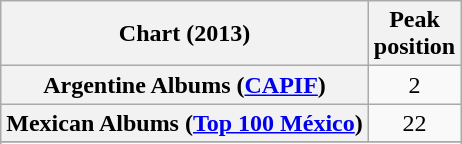<table class="wikitable sortable plainrowheaders" style="text-align:center;">
<tr>
<th>Chart (2013)</th>
<th>Peak<br>position</th>
</tr>
<tr>
<th scope="row">Argentine Albums (<a href='#'>CAPIF</a>)</th>
<td align="center">2</td>
</tr>
<tr>
<th scope="row">Mexican Albums (<a href='#'>Top 100 México</a>)</th>
<td align="center">22</td>
</tr>
<tr>
</tr>
<tr>
</tr>
<tr>
</tr>
</table>
